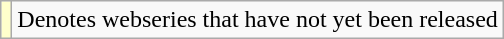<table class="wikitable">
<tr>
<td style="background:#ffc;"></td>
<td>Denotes webseries that have not yet been released</td>
</tr>
</table>
